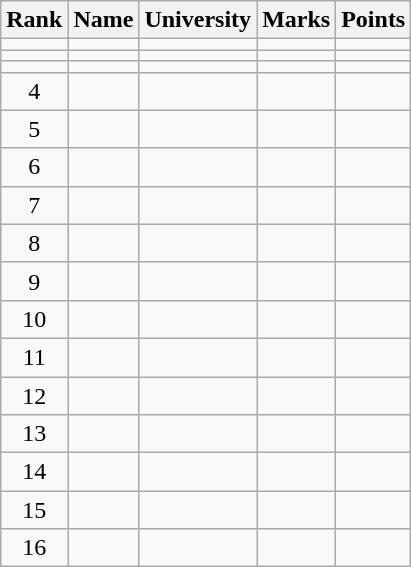<table class="wikitable sortable" style="text-align:center">
<tr>
<th>Rank</th>
<th>Name</th>
<th>University</th>
<th>Marks</th>
<th>Points</th>
</tr>
<tr>
<td></td>
<td align=left></td>
<td align=left></td>
<td></td>
<td></td>
</tr>
<tr>
<td></td>
<td align=left></td>
<td align=left></td>
<td></td>
<td></td>
</tr>
<tr>
<td></td>
<td align=left></td>
<td align=left></td>
<td></td>
<td></td>
</tr>
<tr>
<td>4</td>
<td align=left></td>
<td align=left></td>
<td></td>
<td></td>
</tr>
<tr>
<td>5</td>
<td align=left></td>
<td align=left></td>
<td></td>
<td></td>
</tr>
<tr>
<td>6</td>
<td align=left></td>
<td align=left></td>
<td></td>
<td></td>
</tr>
<tr>
<td>7</td>
<td align=left></td>
<td align=left></td>
<td></td>
<td></td>
</tr>
<tr>
<td>8</td>
<td align=left></td>
<td align=left></td>
<td></td>
<td></td>
</tr>
<tr>
<td>9</td>
<td align=left></td>
<td align=left></td>
<td></td>
<td></td>
</tr>
<tr>
<td>10</td>
<td align=left></td>
<td align=left></td>
<td></td>
<td></td>
</tr>
<tr>
<td>11</td>
<td align=left></td>
<td align=left></td>
<td></td>
<td></td>
</tr>
<tr>
<td>12</td>
<td align=left></td>
<td align=left></td>
<td></td>
<td></td>
</tr>
<tr>
<td>13</td>
<td align=left></td>
<td align=left></td>
<td></td>
<td></td>
</tr>
<tr>
<td>14</td>
<td align=left></td>
<td align=left></td>
<td></td>
<td></td>
</tr>
<tr>
<td>15</td>
<td align=left></td>
<td align=left></td>
<td></td>
<td></td>
</tr>
<tr>
<td>16</td>
<td align=left></td>
<td align=left></td>
<td></td>
<td></td>
</tr>
</table>
